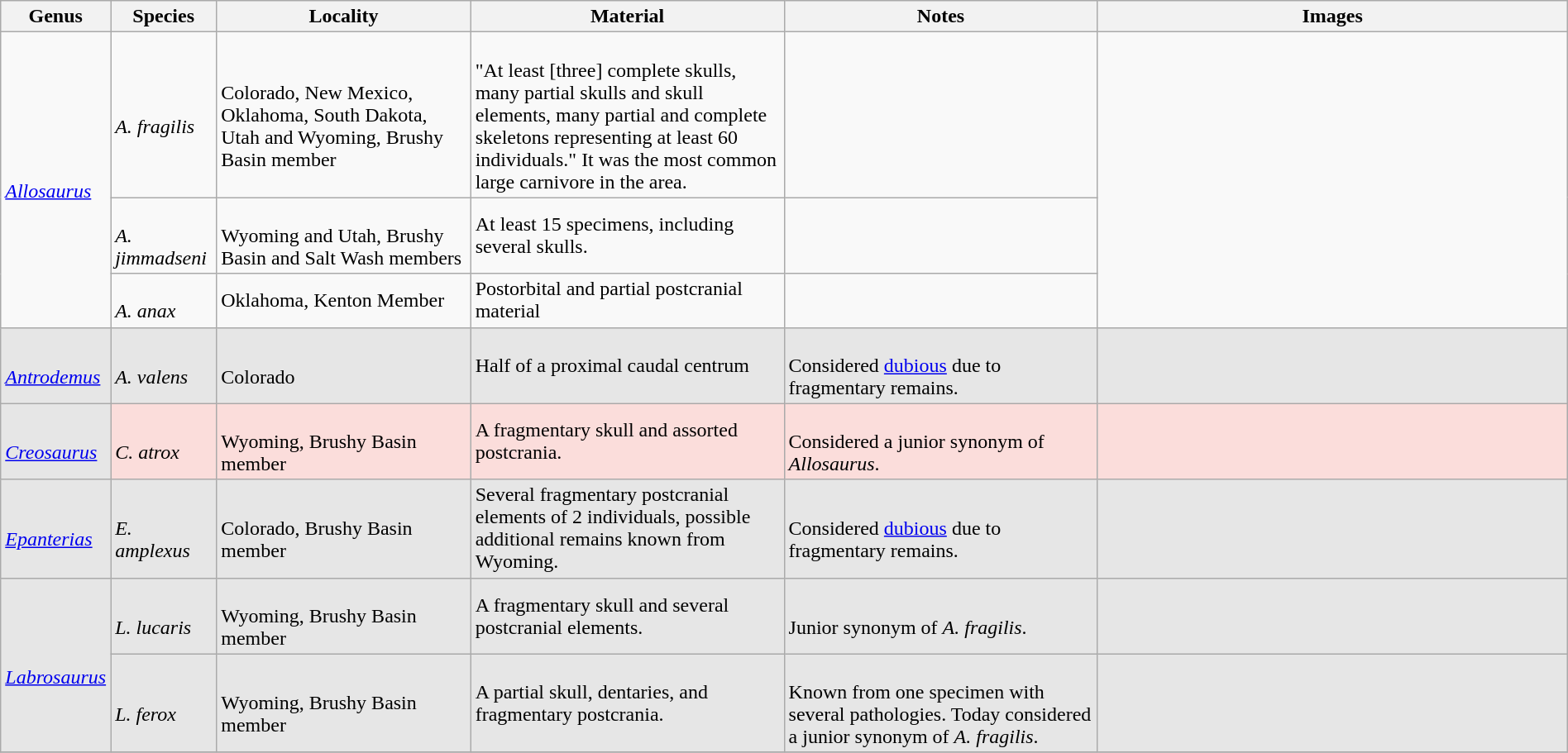<table class="wikitable" align="center" width="100%">
<tr>
<th>Genus</th>
<th>Species</th>
<th>Locality</th>
<th width="20%">Material</th>
<th width="20%">Notes</th>
<th width="30%">Images</th>
</tr>
<tr>
<td rowspan="3"><br><em><a href='#'>Allosaurus</a></em></td>
<td><br><em>A. fragilis</em></td>
<td><br>Colorado, New Mexico, Oklahoma, South Dakota, Utah and Wyoming, Brushy Basin member</td>
<td><br>"At least [three] complete skulls, many partial skulls and skull elements, many partial and complete skeletons representing at least 60 individuals." It was the most common large carnivore in the area.</td>
<td></td>
<td rowspan="3"><br></td>
</tr>
<tr>
<td><br><em>A. jimmadseni</em></td>
<td><br>Wyoming and Utah, Brushy Basin and Salt Wash members</td>
<td>At least 15 specimens, including several skulls.</td>
<td></td>
</tr>
<tr>
<td><br><em>A. anax</em></td>
<td>Oklahoma, Kenton Member</td>
<td>Postorbital and partial postcranial material</td>
<td></td>
</tr>
<tr>
<td style="background:#E6E6E6;"><br><em><a href='#'>Antrodemus</a></em></td>
<td style="background:#E6E6E6;"><br><em>A. valens</em></td>
<td style="background:#E6E6E6;"><br>Colorado</td>
<td style="background:#E6E6E6;">Half of a proximal caudal centrum</td>
<td style="background:#E6E6E6;"><br>Considered <a href='#'>dubious</a> due to fragmentary remains.</td>
<td style="background:#E6E6E6;"></td>
</tr>
<tr>
<td style="background:#E6E6E6;"><br><em><a href='#'>Creosaurus</a></em></td>
<td style="background:#fbdddb;"><br><em>C. atrox</em></td>
<td style="background:#fbdddb;"><br>Wyoming, Brushy Basin member</td>
<td style="background:#fbdddb;">A fragmentary skull and assorted postcrania.</td>
<td style="background:#fbdddb;"><br>Considered a junior synonym of <em>Allosaurus</em>.</td>
<td style="background:#fbdddb;"></td>
</tr>
<tr>
<td style="background:#E6E6E6;"><br><em><a href='#'>Epanterias</a></em></td>
<td style="background:#E6E6E6;"><br><em>E. amplexus</em></td>
<td style="background:#E6E6E6;"><br>Colorado, Brushy Basin member</td>
<td style="background:#E6E6E6;">Several fragmentary postcranial elements of 2 individuals, possible additional remains known from Wyoming.</td>
<td style="background:#E6E6E6;"><br>Considered <a href='#'>dubious</a> due to fragmentary remains.</td>
<td style="background:#E6E6E6;"></td>
</tr>
<tr>
<td rowspan=2 style="background:#E6E6E6;"><br><em><a href='#'>Labrosaurus</a></em></td>
<td style="background:#E6E6E6;"><br><em>L. lucaris</em></td>
<td style="background:#E6E6E6;"><br>Wyoming, Brushy Basin member</td>
<td style="background:#E6E6E6;">A fragmentary skull and several postcranial elements.</td>
<td style="background:#E6E6E6;"><br>Junior synonym of <em>A. fragilis</em>.</td>
<td style="background:#E6E6E6;"></td>
</tr>
<tr>
<td style="background:#E6E6E6;"><br><em>L. ferox</em></td>
<td style="background:#E6E6E6;"><br>Wyoming, Brushy Basin member</td>
<td style="background:#E6E6E6;">A partial skull, dentaries, and fragmentary postcrania.</td>
<td style="background:#E6E6E6;"><br>Known from one specimen with several pathologies. Today considered a junior synonym of <em>A. fragilis</em>.</td>
<td style="background:#E6E6E6;"></td>
</tr>
<tr>
</tr>
</table>
